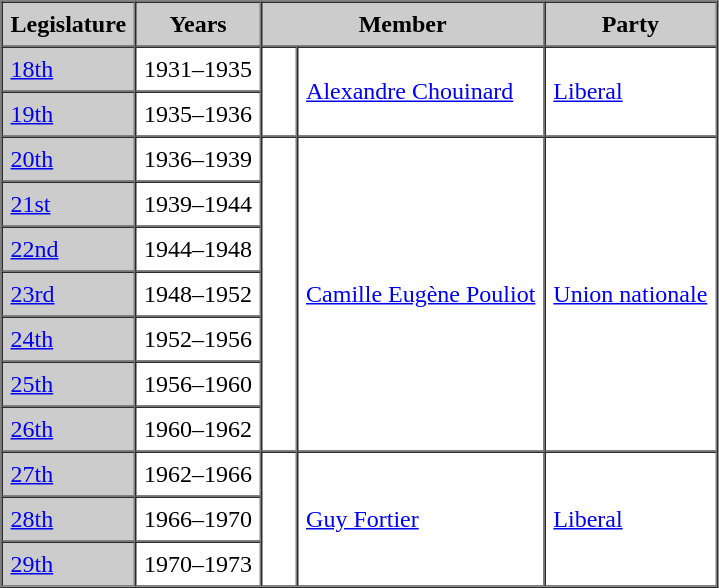<table border=1 cellpadding=5 cellspacing=0>
<tr bgcolor="CCCCCC">
<th>Legislature</th>
<th>Years</th>
<th colspan="2">Member</th>
<th>Party</th>
</tr>
<tr>
<td bgcolor="CCCCCC"><a href='#'>18th</a></td>
<td>1931–1935</td>
<td rowspan="2" >   </td>
<td rowspan="2"><a href='#'>Alexandre Chouinard</a></td>
<td rowspan="2"><a href='#'>Liberal</a></td>
</tr>
<tr>
<td bgcolor="CCCCCC"><a href='#'>19th</a></td>
<td>1935–1936</td>
</tr>
<tr>
<td bgcolor="CCCCCC"><a href='#'>20th</a></td>
<td>1936–1939</td>
<td rowspan="7" >   </td>
<td rowspan="7"><a href='#'>Camille Eugène Pouliot</a></td>
<td rowspan="7"><a href='#'>Union nationale</a></td>
</tr>
<tr>
<td bgcolor="CCCCCC"><a href='#'>21st</a></td>
<td>1939–1944</td>
</tr>
<tr>
<td bgcolor="CCCCCC"><a href='#'>22nd</a></td>
<td>1944–1948</td>
</tr>
<tr>
<td bgcolor="CCCCCC"><a href='#'>23rd</a></td>
<td>1948–1952</td>
</tr>
<tr>
<td bgcolor="CCCCCC"><a href='#'>24th</a></td>
<td>1952–1956</td>
</tr>
<tr>
<td bgcolor="CCCCCC"><a href='#'>25th</a></td>
<td>1956–1960</td>
</tr>
<tr>
<td bgcolor="CCCCCC"><a href='#'>26th</a></td>
<td>1960–1962</td>
</tr>
<tr>
<td bgcolor="CCCCCC"><a href='#'>27th</a></td>
<td>1962–1966</td>
<td rowspan="3" >   </td>
<td rowspan="3"><a href='#'>Guy Fortier</a></td>
<td rowspan="3"><a href='#'>Liberal</a></td>
</tr>
<tr>
<td bgcolor="CCCCCC"><a href='#'>28th</a></td>
<td>1966–1970</td>
</tr>
<tr>
<td bgcolor="CCCCCC"><a href='#'>29th</a></td>
<td>1970–1973</td>
</tr>
<tr>
</tr>
</table>
